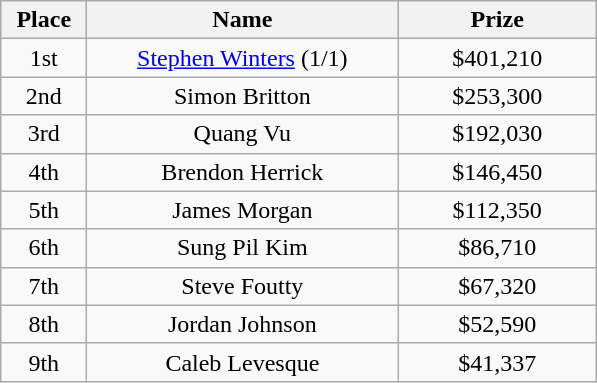<table class="wikitable">
<tr>
<th width="50">Place</th>
<th width="200">Name</th>
<th width="125">Prize</th>
</tr>
<tr>
<td align=center>1st</td>
<td align=center> <a href='#'>Stephen Winters</a> (1/1)</td>
<td align=center>$401,210</td>
</tr>
<tr>
<td align=center>2nd</td>
<td align=center> Simon Britton</td>
<td align=center>$253,300</td>
</tr>
<tr>
<td align=center>3rd</td>
<td align=center> Quang Vu</td>
<td align=center>$192,030</td>
</tr>
<tr>
<td align=center>4th</td>
<td align=center> Brendon Herrick</td>
<td align=center>$146,450</td>
</tr>
<tr>
<td align=center>5th</td>
<td align=center> James Morgan</td>
<td align=center>$112,350</td>
</tr>
<tr>
<td align=center>6th</td>
<td align=center> Sung Pil Kim</td>
<td align=center>$86,710</td>
</tr>
<tr>
<td align=center>7th</td>
<td align=center> Steve Foutty</td>
<td align=center>$67,320</td>
</tr>
<tr>
<td align=center>8th</td>
<td align=center> Jordan Johnson</td>
<td align=center>$52,590</td>
</tr>
<tr>
<td align=center>9th</td>
<td align=center> Caleb Levesque</td>
<td align=center>$41,337</td>
</tr>
</table>
